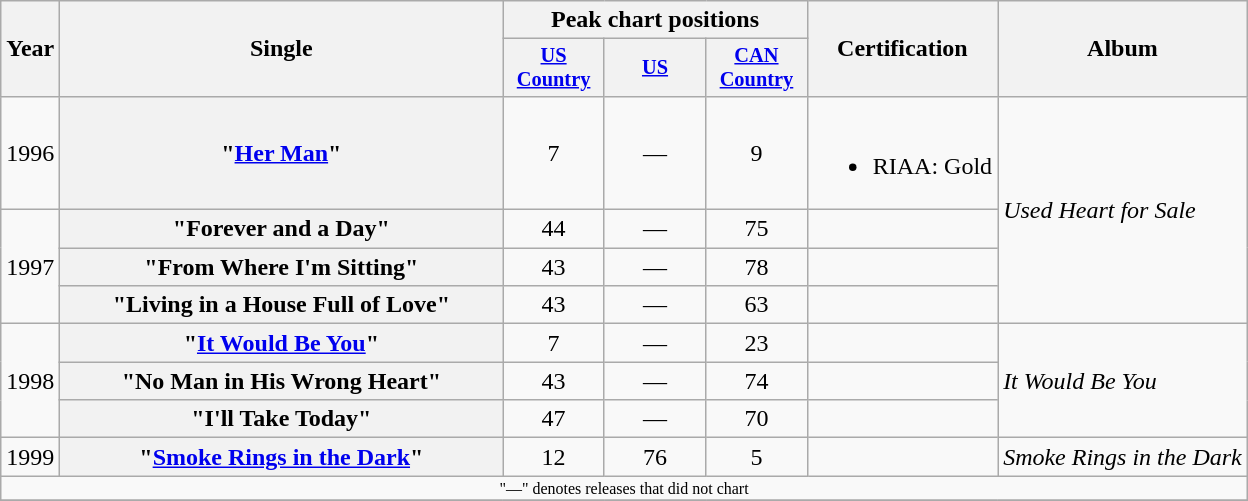<table class="wikitable plainrowheaders" style="text-align:center;">
<tr>
<th scope="col" rowspan="2">Year</th>
<th scope="col" rowspan="2" style="width:18em;">Single</th>
<th scope="col" colspan="3">Peak chart positions</th>
<th scope="col" rowspan="2">Certification</th>
<th scope="col" rowspan="2">Album</th>
</tr>
<tr>
<th scope="col" style="width:4.5em;font-size:85%;"><a href='#'>US Country</a><br></th>
<th scope="col" style="width:4.5em;font-size:85%;"><a href='#'>US</a><br></th>
<th scope="col" style="width:4.5em;font-size:85%;"><a href='#'>CAN Country</a><br></th>
</tr>
<tr>
<td>1996</td>
<th scope="row">"<a href='#'>Her Man</a>"</th>
<td>7</td>
<td>—</td>
<td>9</td>
<td><br><ul><li>RIAA: Gold</li></ul></td>
<td rowspan="4" align="left"><em>Used Heart for Sale</em></td>
</tr>
<tr>
<td rowspan="3">1997</td>
<th scope="row">"Forever and a Day"</th>
<td>44</td>
<td>—</td>
<td>75</td>
<td></td>
</tr>
<tr>
<th scope="row">"From Where I'm Sitting"</th>
<td>43</td>
<td>—</td>
<td>78</td>
<td></td>
</tr>
<tr>
<th scope="row">"Living in a House Full of Love"</th>
<td>43</td>
<td>—</td>
<td>63</td>
<td></td>
</tr>
<tr>
<td rowspan="3">1998</td>
<th scope="row">"<a href='#'>It Would Be You</a>"</th>
<td>7</td>
<td>—</td>
<td>23</td>
<td></td>
<td rowspan="3" align="left"><em>It Would Be You</em></td>
</tr>
<tr>
<th scope="row">"No Man in His Wrong Heart"</th>
<td>43</td>
<td>—</td>
<td>74</td>
<td></td>
</tr>
<tr>
<th scope="row">"I'll Take Today"</th>
<td>47</td>
<td>—</td>
<td>70</td>
<td></td>
</tr>
<tr>
<td>1999</td>
<th scope="row">"<a href='#'>Smoke Rings in the Dark</a>"</th>
<td>12</td>
<td>76</td>
<td>5</td>
<td></td>
<td align="left"><em>Smoke Rings in the Dark</em></td>
</tr>
<tr>
<td colspan="7" style="font-size:8pt">"—" denotes releases that did not chart</td>
</tr>
<tr>
</tr>
</table>
